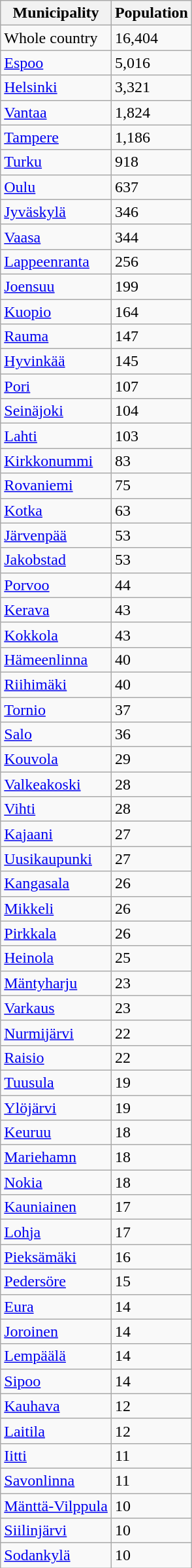<table role="presentation" class="wikitable sortable mw-collapsible mw-collapsed">
<tr>
<th>Municipality</th>
<th>Population</th>
</tr>
<tr>
<td>Whole country</td>
<td>16,404</td>
</tr>
<tr>
<td><a href='#'>Espoo</a></td>
<td>5,016</td>
</tr>
<tr>
<td><a href='#'>Helsinki</a></td>
<td>3,321</td>
</tr>
<tr>
<td><a href='#'>Vantaa</a></td>
<td>1,824</td>
</tr>
<tr>
<td><a href='#'>Tampere</a></td>
<td>1,186</td>
</tr>
<tr>
<td><a href='#'>Turku</a></td>
<td>918</td>
</tr>
<tr>
<td><a href='#'>Oulu</a></td>
<td>637</td>
</tr>
<tr>
<td><a href='#'>Jyväskylä</a></td>
<td>346</td>
</tr>
<tr>
<td><a href='#'>Vaasa</a></td>
<td>344</td>
</tr>
<tr>
<td><a href='#'>Lappeenranta</a></td>
<td>256</td>
</tr>
<tr>
<td><a href='#'>Joensuu</a></td>
<td>199</td>
</tr>
<tr>
<td><a href='#'>Kuopio</a></td>
<td>164</td>
</tr>
<tr>
<td><a href='#'>Rauma</a></td>
<td>147</td>
</tr>
<tr>
<td><a href='#'>Hyvinkää</a></td>
<td>145</td>
</tr>
<tr>
<td><a href='#'>Pori</a></td>
<td>107</td>
</tr>
<tr>
<td><a href='#'>Seinäjoki</a></td>
<td>104</td>
</tr>
<tr>
<td><a href='#'>Lahti</a></td>
<td>103</td>
</tr>
<tr>
<td><a href='#'>Kirkkonummi</a></td>
<td>83</td>
</tr>
<tr>
<td><a href='#'>Rovaniemi</a></td>
<td>75</td>
</tr>
<tr>
<td><a href='#'>Kotka</a></td>
<td>63</td>
</tr>
<tr>
<td><a href='#'>Järvenpää</a></td>
<td>53</td>
</tr>
<tr>
<td><a href='#'>Jakobstad</a></td>
<td>53</td>
</tr>
<tr>
<td><a href='#'>Porvoo</a></td>
<td>44</td>
</tr>
<tr>
<td><a href='#'>Kerava</a></td>
<td>43</td>
</tr>
<tr>
<td><a href='#'>Kokkola</a></td>
<td>43</td>
</tr>
<tr>
<td><a href='#'>Hämeenlinna</a></td>
<td>40</td>
</tr>
<tr>
<td><a href='#'>Riihimäki</a></td>
<td>40</td>
</tr>
<tr>
<td><a href='#'>Tornio</a></td>
<td>37</td>
</tr>
<tr>
<td><a href='#'>Salo</a></td>
<td>36</td>
</tr>
<tr>
<td><a href='#'>Kouvola</a></td>
<td>29</td>
</tr>
<tr>
<td><a href='#'>Valkeakoski</a></td>
<td>28</td>
</tr>
<tr>
<td><a href='#'>Vihti</a></td>
<td>28</td>
</tr>
<tr>
<td><a href='#'>Kajaani</a></td>
<td>27</td>
</tr>
<tr>
<td><a href='#'>Uusikaupunki</a></td>
<td>27</td>
</tr>
<tr>
<td><a href='#'>Kangasala</a></td>
<td>26</td>
</tr>
<tr>
<td><a href='#'>Mikkeli</a></td>
<td>26</td>
</tr>
<tr>
<td><a href='#'>Pirkkala</a></td>
<td>26</td>
</tr>
<tr>
<td><a href='#'>Heinola</a></td>
<td>25</td>
</tr>
<tr>
<td><a href='#'>Mäntyharju</a></td>
<td>23</td>
</tr>
<tr>
<td><a href='#'>Varkaus</a></td>
<td>23</td>
</tr>
<tr>
<td><a href='#'>Nurmijärvi</a></td>
<td>22</td>
</tr>
<tr>
<td><a href='#'>Raisio</a></td>
<td>22</td>
</tr>
<tr>
<td><a href='#'>Tuusula</a></td>
<td>19</td>
</tr>
<tr>
<td><a href='#'>Ylöjärvi</a></td>
<td>19</td>
</tr>
<tr>
<td><a href='#'>Keuruu</a></td>
<td>18</td>
</tr>
<tr>
<td><a href='#'>Mariehamn</a></td>
<td>18</td>
</tr>
<tr>
<td><a href='#'>Nokia</a></td>
<td>18</td>
</tr>
<tr>
<td><a href='#'>Kauniainen</a></td>
<td>17</td>
</tr>
<tr>
<td><a href='#'>Lohja</a></td>
<td>17</td>
</tr>
<tr>
<td><a href='#'>Pieksämäki</a></td>
<td>16</td>
</tr>
<tr>
<td><a href='#'>Pedersöre</a></td>
<td>15</td>
</tr>
<tr>
<td><a href='#'>Eura</a></td>
<td>14</td>
</tr>
<tr>
<td><a href='#'>Joroinen</a></td>
<td>14</td>
</tr>
<tr>
<td><a href='#'>Lempäälä</a></td>
<td>14</td>
</tr>
<tr>
<td><a href='#'>Sipoo</a></td>
<td>14</td>
</tr>
<tr>
<td><a href='#'>Kauhava</a></td>
<td>12</td>
</tr>
<tr>
<td><a href='#'>Laitila</a></td>
<td>12</td>
</tr>
<tr>
<td><a href='#'>Iitti</a></td>
<td>11</td>
</tr>
<tr>
<td><a href='#'>Savonlinna</a></td>
<td>11</td>
</tr>
<tr>
<td><a href='#'>Mänttä-Vilppula</a></td>
<td>10</td>
</tr>
<tr>
<td><a href='#'>Siilinjärvi</a></td>
<td>10</td>
</tr>
<tr>
<td><a href='#'>Sodankylä</a></td>
<td>10</td>
</tr>
</table>
